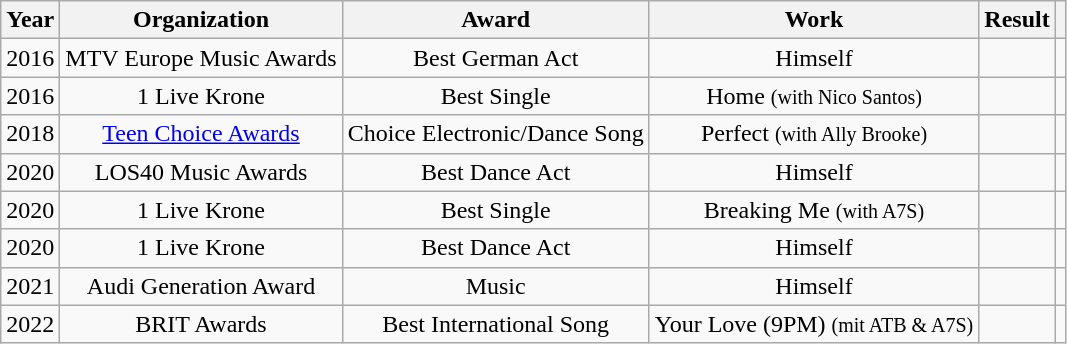<table class="wikitable plainrowheaders" style="text-align:center;">
<tr>
<th>Year</th>
<th>Organization</th>
<th>Award</th>
<th>Work</th>
<th>Result</th>
<th></th>
</tr>
<tr>
<td>2016</td>
<td>MTV Europe Music Awards</td>
<td>Best German Act</td>
<td>Himself</td>
<td></td>
<td></td>
</tr>
<tr>
<td>2016</td>
<td>1 Live Krone</td>
<td>Best Single</td>
<td>Home <small>(with Nico Santos)</small></td>
<td></td>
<td></td>
</tr>
<tr>
<td>2018</td>
<td><a href='#'>Teen Choice Awards</a></td>
<td>Choice Electronic/Dance Song</td>
<td>Perfect <small>(with Ally Brooke)</small></td>
<td></td>
<td></td>
</tr>
<tr>
<td>2020</td>
<td>LOS40 Music Awards</td>
<td>Best Dance Act</td>
<td>Himself</td>
<td></td>
<td></td>
</tr>
<tr>
<td>2020</td>
<td>1 Live Krone</td>
<td>Best Single</td>
<td>Breaking Me <small>(with A7S)</small></td>
<td></td>
<td></td>
</tr>
<tr>
<td>2020</td>
<td>1 Live Krone</td>
<td>Best Dance Act</td>
<td>Himself</td>
<td></td>
<td></td>
</tr>
<tr>
<td>2021</td>
<td>Audi Generation Award</td>
<td>Music</td>
<td>Himself</td>
<td></td>
</tr>
<tr>
<td>2022</td>
<td>BRIT Awards</td>
<td>Best International Song</td>
<td>Your Love (9PM) <small>(mit ATB & A7S)</small></td>
<td></td>
<td></td>
</tr>
</table>
